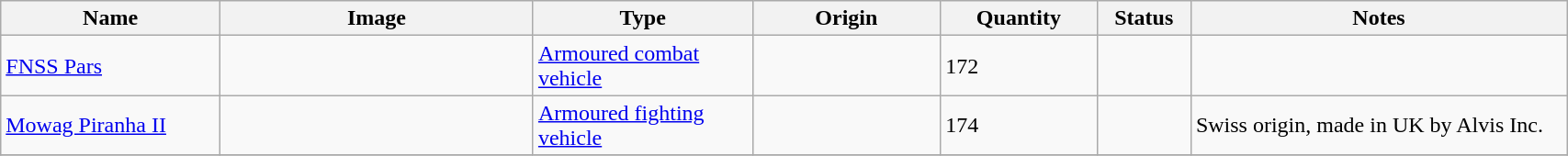<table class="wikitable" style="width:90%;">
<tr>
<th width=14%>Name</th>
<th width=20%>Image</th>
<th width=14%>Type</th>
<th width=12%>Origin</th>
<th width=10%>Quantity</th>
<th width=06%>Status</th>
<th width=24%>Notes</th>
</tr>
<tr>
<td><a href='#'>FNSS Pars</a></td>
<td></td>
<td><a href='#'>Armoured combat vehicle</a></td>
<td></td>
<td>172</td>
<td></td>
<td></td>
</tr>
<tr>
<td><a href='#'>Mowag Piranha II</a></td>
<td></td>
<td><a href='#'>Armoured fighting vehicle</a></td>
<td><br></td>
<td>174</td>
<td></td>
<td>Swiss origin, made in UK by Alvis Inc.</td>
</tr>
<tr>
</tr>
</table>
